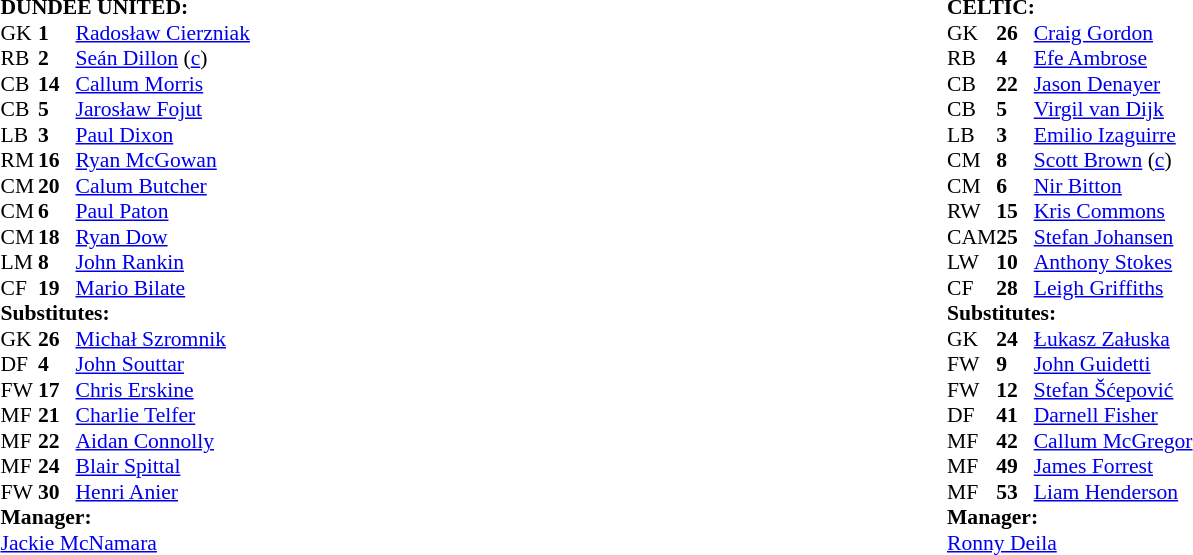<table style="width:100%;">
<tr>
<td style="vertical-align:top; width:50%;"><br><table style="font-size: 90%" cellspacing="0" cellpadding="0">
<tr>
<td colspan="4"><strong>DUNDEE UNITED:</strong></td>
</tr>
<tr>
<th width="25"></th>
<th width="25"></th>
</tr>
<tr>
<td>GK</td>
<td><strong>1</strong></td>
<td> <a href='#'>Radosław Cierzniak</a></td>
</tr>
<tr>
<td>RB</td>
<td><strong>2</strong></td>
<td> <a href='#'>Seán Dillon</a> (<a href='#'>c</a>)</td>
<td></td>
</tr>
<tr>
<td>CB</td>
<td><strong>14</strong></td>
<td> <a href='#'>Callum Morris</a></td>
</tr>
<tr>
<td>CB</td>
<td><strong>5</strong></td>
<td> <a href='#'>Jarosław Fojut</a></td>
</tr>
<tr>
<td>LB</td>
<td><strong>3</strong></td>
<td> <a href='#'>Paul Dixon</a></td>
</tr>
<tr>
<td>RM</td>
<td><strong>16</strong></td>
<td> <a href='#'>Ryan McGowan</a></td>
</tr>
<tr>
<td>CM</td>
<td><strong>20</strong></td>
<td> <a href='#'>Calum Butcher</a></td>
</tr>
<tr>
<td>CM</td>
<td><strong>6</strong></td>
<td> <a href='#'>Paul Paton</a></td>
<td></td>
<td></td>
</tr>
<tr>
<td>CM</td>
<td><strong>18</strong></td>
<td> <a href='#'>Ryan Dow</a></td>
</tr>
<tr>
<td>LM</td>
<td><strong>8</strong></td>
<td> <a href='#'>John Rankin</a></td>
</tr>
<tr>
<td>CF</td>
<td><strong>19</strong></td>
<td> <a href='#'>Mario Bilate</a></td>
<td></td>
<td></td>
</tr>
<tr>
<td colspan=4><strong>Substitutes:</strong></td>
</tr>
<tr>
<td>GK</td>
<td><strong>26</strong></td>
<td> <a href='#'>Michał Szromnik</a></td>
</tr>
<tr>
<td>DF</td>
<td><strong>4</strong></td>
<td> <a href='#'>John Souttar</a></td>
</tr>
<tr>
<td>FW</td>
<td><strong>17</strong></td>
<td> <a href='#'>Chris Erskine</a></td>
<td></td>
<td></td>
</tr>
<tr>
<td>MF</td>
<td><strong>21</strong></td>
<td> <a href='#'>Charlie Telfer</a></td>
</tr>
<tr>
<td>MF</td>
<td><strong>22</strong></td>
<td> <a href='#'>Aidan Connolly</a></td>
</tr>
<tr>
<td>MF</td>
<td><strong>24</strong></td>
<td> <a href='#'>Blair Spittal</a></td>
</tr>
<tr>
<td>FW</td>
<td><strong>30</strong></td>
<td> <a href='#'>Henri Anier</a></td>
<td></td>
<td></td>
</tr>
<tr>
<td colspan=4><strong>Manager:</strong></td>
</tr>
<tr>
<td colspan="4"> <a href='#'>Jackie McNamara</a></td>
</tr>
</table>
</td>
<td style="vertical-align:top; width:50%;"><br><table style="font-size: 90%" cellspacing="0" cellpadding="0">
<tr>
<td colspan="4"><strong>CELTIC:</strong></td>
</tr>
<tr>
<th width="25"></th>
<th width="25"></th>
</tr>
<tr>
<td>GK</td>
<td><strong>26</strong></td>
<td> <a href='#'>Craig Gordon</a></td>
</tr>
<tr>
<td>RB</td>
<td><strong>4</strong></td>
<td> <a href='#'>Efe Ambrose</a></td>
</tr>
<tr>
<td>CB</td>
<td><strong>22</strong></td>
<td> <a href='#'>Jason Denayer</a></td>
</tr>
<tr>
<td>CB</td>
<td><strong>5</strong></td>
<td> <a href='#'>Virgil van Dijk</a></td>
</tr>
<tr>
<td>LB</td>
<td><strong>3</strong></td>
<td> <a href='#'>Emilio Izaguirre</a></td>
</tr>
<tr>
<td>CM</td>
<td><strong>8</strong></td>
<td> <a href='#'>Scott Brown</a> (<a href='#'>c</a>)</td>
</tr>
<tr>
<td>CM</td>
<td><strong>6</strong></td>
<td> <a href='#'>Nir Bitton</a></td>
<td></td>
<td></td>
</tr>
<tr>
<td>RW</td>
<td><strong>15</strong></td>
<td> <a href='#'>Kris Commons</a></td>
<td></td>
<td></td>
</tr>
<tr>
<td>CAM</td>
<td><strong>25</strong></td>
<td> <a href='#'>Stefan Johansen</a></td>
</tr>
<tr>
<td>LW</td>
<td><strong>10</strong></td>
<td> <a href='#'>Anthony Stokes</a></td>
</tr>
<tr>
<td>CF</td>
<td><strong>28</strong></td>
<td> <a href='#'>Leigh Griffiths</a></td>
<td></td>
<td></td>
</tr>
<tr>
<td colspan=4><strong>Substitutes:</strong></td>
</tr>
<tr>
<td>GK</td>
<td><strong>24</strong></td>
<td> <a href='#'>Łukasz Załuska</a></td>
</tr>
<tr>
<td>FW</td>
<td><strong>9</strong></td>
<td> <a href='#'>John Guidetti</a></td>
<td></td>
<td></td>
</tr>
<tr>
<td>FW</td>
<td><strong>12</strong></td>
<td> <a href='#'>Stefan Šćepović</a></td>
</tr>
<tr>
<td>DF</td>
<td><strong>41</strong></td>
<td> <a href='#'>Darnell Fisher</a></td>
</tr>
<tr>
<td>MF</td>
<td><strong>42</strong></td>
<td> <a href='#'>Callum McGregor</a></td>
</tr>
<tr>
<td>MF</td>
<td><strong>49</strong></td>
<td> <a href='#'>James Forrest</a></td>
<td></td>
<td></td>
</tr>
<tr>
<td>MF</td>
<td><strong>53</strong></td>
<td> <a href='#'>Liam Henderson</a></td>
<td></td>
<td></td>
</tr>
<tr>
<td colspan=4><strong>Manager:</strong></td>
</tr>
<tr>
<td colspan="4"> <a href='#'>Ronny Deila</a></td>
</tr>
</table>
</td>
</tr>
</table>
